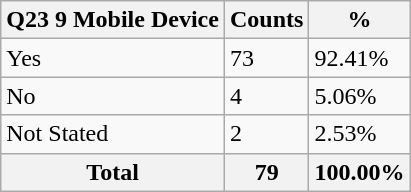<table class="wikitable sortable">
<tr>
<th>Q23 9 Mobile Device</th>
<th>Counts</th>
<th>%</th>
</tr>
<tr>
<td>Yes</td>
<td>73</td>
<td>92.41%</td>
</tr>
<tr>
<td>No</td>
<td>4</td>
<td>5.06%</td>
</tr>
<tr>
<td>Not Stated</td>
<td>2</td>
<td>2.53%</td>
</tr>
<tr>
<th>Total</th>
<th>79</th>
<th>100.00%</th>
</tr>
</table>
